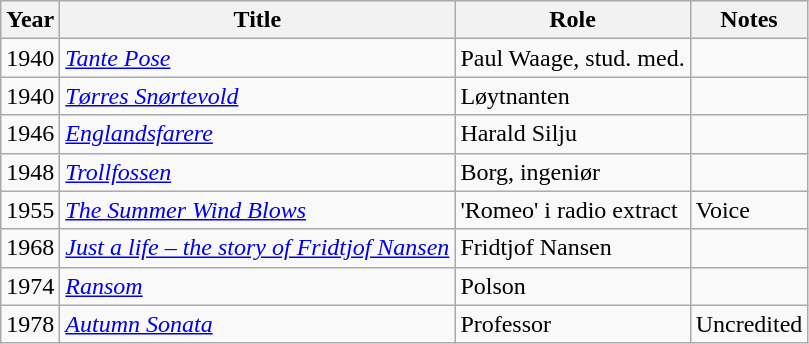<table class="wikitable sortable">
<tr>
<th>Year</th>
<th>Title</th>
<th>Role</th>
<th>Notes</th>
</tr>
<tr>
<td>1940</td>
<td><em><a href='#'>Tante Pose</a></em></td>
<td>Paul Waage, stud. med.</td>
<td></td>
</tr>
<tr>
<td>1940</td>
<td><em><a href='#'>Tørres Snørtevold</a></em></td>
<td>Løytnanten</td>
<td></td>
</tr>
<tr>
<td>1946</td>
<td><em><a href='#'>Englandsfarere</a></em></td>
<td>Harald Silju</td>
<td></td>
</tr>
<tr>
<td>1948</td>
<td><em><a href='#'>Trollfossen</a></em></td>
<td>Borg, ingeniør</td>
<td></td>
</tr>
<tr>
<td>1955</td>
<td><em><a href='#'>The Summer Wind Blows</a></em></td>
<td>'Romeo' i radio extract</td>
<td>Voice</td>
</tr>
<tr>
<td>1968</td>
<td><em><a href='#'>Just a life – the story of Fridtjof Nansen</a></em></td>
<td>Fridtjof Nansen</td>
<td></td>
</tr>
<tr>
<td>1974</td>
<td><em><a href='#'>Ransom</a></em></td>
<td>Polson</td>
<td></td>
</tr>
<tr>
<td>1978</td>
<td><em><a href='#'>Autumn Sonata</a></em></td>
<td>Professor</td>
<td>Uncredited</td>
</tr>
</table>
